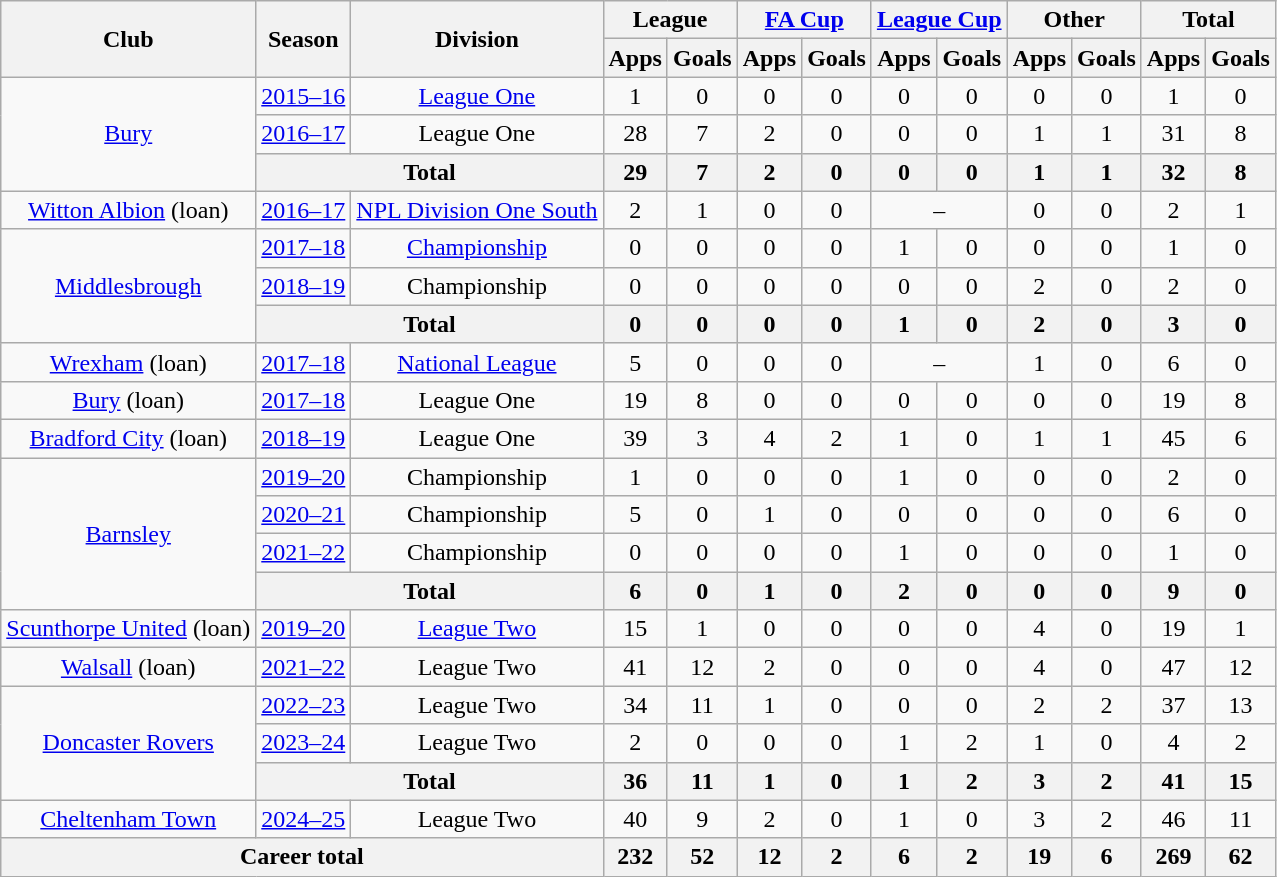<table class="wikitable" style="text-align:center">
<tr>
<th rowspan="2">Club</th>
<th rowspan="2">Season</th>
<th rowspan="2">Division</th>
<th colspan="2">League</th>
<th colspan="2"><a href='#'>FA Cup</a></th>
<th colspan="2"><a href='#'>League Cup</a></th>
<th colspan="2">Other</th>
<th colspan="2">Total</th>
</tr>
<tr>
<th>Apps</th>
<th>Goals</th>
<th>Apps</th>
<th>Goals</th>
<th>Apps</th>
<th>Goals</th>
<th>Apps</th>
<th>Goals</th>
<th>Apps</th>
<th>Goals</th>
</tr>
<tr>
<td rowspan="3"><a href='#'>Bury</a></td>
<td><a href='#'>2015–16</a></td>
<td><a href='#'>League One</a></td>
<td>1</td>
<td>0</td>
<td>0</td>
<td>0</td>
<td>0</td>
<td>0</td>
<td>0</td>
<td>0</td>
<td>1</td>
<td>0</td>
</tr>
<tr>
<td><a href='#'>2016–17</a></td>
<td>League One</td>
<td>28</td>
<td>7</td>
<td>2</td>
<td>0</td>
<td>0</td>
<td>0</td>
<td>1</td>
<td>1</td>
<td>31</td>
<td>8</td>
</tr>
<tr>
<th colspan="2">Total</th>
<th>29</th>
<th>7</th>
<th>2</th>
<th>0</th>
<th>0</th>
<th>0</th>
<th>1</th>
<th>1</th>
<th>32</th>
<th>8</th>
</tr>
<tr>
<td><a href='#'>Witton Albion</a> (loan)</td>
<td><a href='#'>2016–17</a></td>
<td><a href='#'>NPL Division One South</a></td>
<td>2</td>
<td>1</td>
<td>0</td>
<td>0</td>
<td colspan="2">–</td>
<td>0</td>
<td>0</td>
<td>2</td>
<td>1</td>
</tr>
<tr>
<td rowspan="3"><a href='#'>Middlesbrough</a></td>
<td><a href='#'>2017–18</a></td>
<td><a href='#'>Championship</a></td>
<td>0</td>
<td>0</td>
<td>0</td>
<td>0</td>
<td>1</td>
<td>0</td>
<td>0</td>
<td>0</td>
<td>1</td>
<td>0</td>
</tr>
<tr>
<td><a href='#'>2018–19</a></td>
<td>Championship</td>
<td>0</td>
<td>0</td>
<td>0</td>
<td>0</td>
<td>0</td>
<td>0</td>
<td>2</td>
<td>0</td>
<td>2</td>
<td>0</td>
</tr>
<tr>
<th colspan="2">Total</th>
<th>0</th>
<th>0</th>
<th>0</th>
<th>0</th>
<th>1</th>
<th>0</th>
<th>2</th>
<th>0</th>
<th>3</th>
<th>0</th>
</tr>
<tr>
<td><a href='#'>Wrexham</a> (loan)</td>
<td><a href='#'>2017–18</a></td>
<td><a href='#'>National League</a></td>
<td>5</td>
<td>0</td>
<td>0</td>
<td>0</td>
<td colspan="2">–</td>
<td>1</td>
<td>0</td>
<td>6</td>
<td>0</td>
</tr>
<tr>
<td><a href='#'>Bury</a> (loan)</td>
<td><a href='#'>2017–18</a></td>
<td>League One</td>
<td>19</td>
<td>8</td>
<td>0</td>
<td>0</td>
<td>0</td>
<td>0</td>
<td>0</td>
<td>0</td>
<td>19</td>
<td>8</td>
</tr>
<tr>
<td><a href='#'>Bradford City</a> (loan)</td>
<td><a href='#'>2018–19</a></td>
<td>League One</td>
<td>39</td>
<td>3</td>
<td>4</td>
<td>2</td>
<td>1</td>
<td>0</td>
<td>1</td>
<td>1</td>
<td>45</td>
<td>6</td>
</tr>
<tr>
<td rowspan="4"><a href='#'>Barnsley</a></td>
<td><a href='#'>2019–20</a></td>
<td>Championship</td>
<td>1</td>
<td>0</td>
<td>0</td>
<td>0</td>
<td>1</td>
<td>0</td>
<td>0</td>
<td>0</td>
<td>2</td>
<td>0</td>
</tr>
<tr>
<td><a href='#'>2020–21</a></td>
<td>Championship</td>
<td>5</td>
<td>0</td>
<td>1</td>
<td>0</td>
<td>0</td>
<td>0</td>
<td>0</td>
<td>0</td>
<td>6</td>
<td>0</td>
</tr>
<tr>
<td><a href='#'>2021–22</a></td>
<td>Championship</td>
<td>0</td>
<td>0</td>
<td>0</td>
<td>0</td>
<td>1</td>
<td>0</td>
<td>0</td>
<td>0</td>
<td>1</td>
<td>0</td>
</tr>
<tr>
<th colspan="2">Total</th>
<th>6</th>
<th>0</th>
<th>1</th>
<th>0</th>
<th>2</th>
<th>0</th>
<th>0</th>
<th>0</th>
<th>9</th>
<th>0</th>
</tr>
<tr>
<td><a href='#'>Scunthorpe United</a> (loan)</td>
<td><a href='#'>2019–20</a></td>
<td><a href='#'>League Two</a></td>
<td>15</td>
<td>1</td>
<td>0</td>
<td>0</td>
<td>0</td>
<td>0</td>
<td>4</td>
<td>0</td>
<td>19</td>
<td>1</td>
</tr>
<tr>
<td><a href='#'>Walsall</a> (loan)</td>
<td><a href='#'>2021–22</a></td>
<td>League Two</td>
<td>41</td>
<td>12</td>
<td>2</td>
<td>0</td>
<td>0</td>
<td>0</td>
<td>4</td>
<td>0</td>
<td>47</td>
<td>12</td>
</tr>
<tr>
<td rowspan="3"><a href='#'>Doncaster Rovers</a></td>
<td><a href='#'>2022–23</a></td>
<td>League Two</td>
<td>34</td>
<td>11</td>
<td>1</td>
<td>0</td>
<td>0</td>
<td>0</td>
<td>2</td>
<td>2</td>
<td>37</td>
<td>13</td>
</tr>
<tr>
<td><a href='#'>2023–24</a></td>
<td>League Two</td>
<td>2</td>
<td>0</td>
<td>0</td>
<td>0</td>
<td>1</td>
<td>2</td>
<td>1</td>
<td>0</td>
<td>4</td>
<td>2</td>
</tr>
<tr>
<th colspan="2">Total</th>
<th>36</th>
<th>11</th>
<th>1</th>
<th>0</th>
<th>1</th>
<th>2</th>
<th>3</th>
<th>2</th>
<th>41</th>
<th>15</th>
</tr>
<tr>
<td><a href='#'>Cheltenham Town</a></td>
<td><a href='#'>2024–25</a></td>
<td>League Two</td>
<td>40</td>
<td>9</td>
<td>2</td>
<td>0</td>
<td>1</td>
<td>0</td>
<td>3</td>
<td>2</td>
<td>46</td>
<td>11</td>
</tr>
<tr>
<th colspan="3">Career total</th>
<th>232</th>
<th>52</th>
<th>12</th>
<th>2</th>
<th>6</th>
<th>2</th>
<th>19</th>
<th>6</th>
<th>269</th>
<th>62</th>
</tr>
</table>
